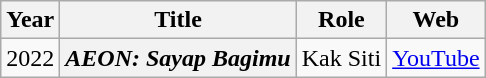<table class="wikitable">
<tr>
<th>Year</th>
<th>Title</th>
<th>Role</th>
<th>Web</th>
</tr>
<tr>
<td>2022</td>
<th><em>AEON: Sayap Bagimu</em></th>
<td>Kak Siti</td>
<td><a href='#'>YouTube</a></td>
</tr>
</table>
